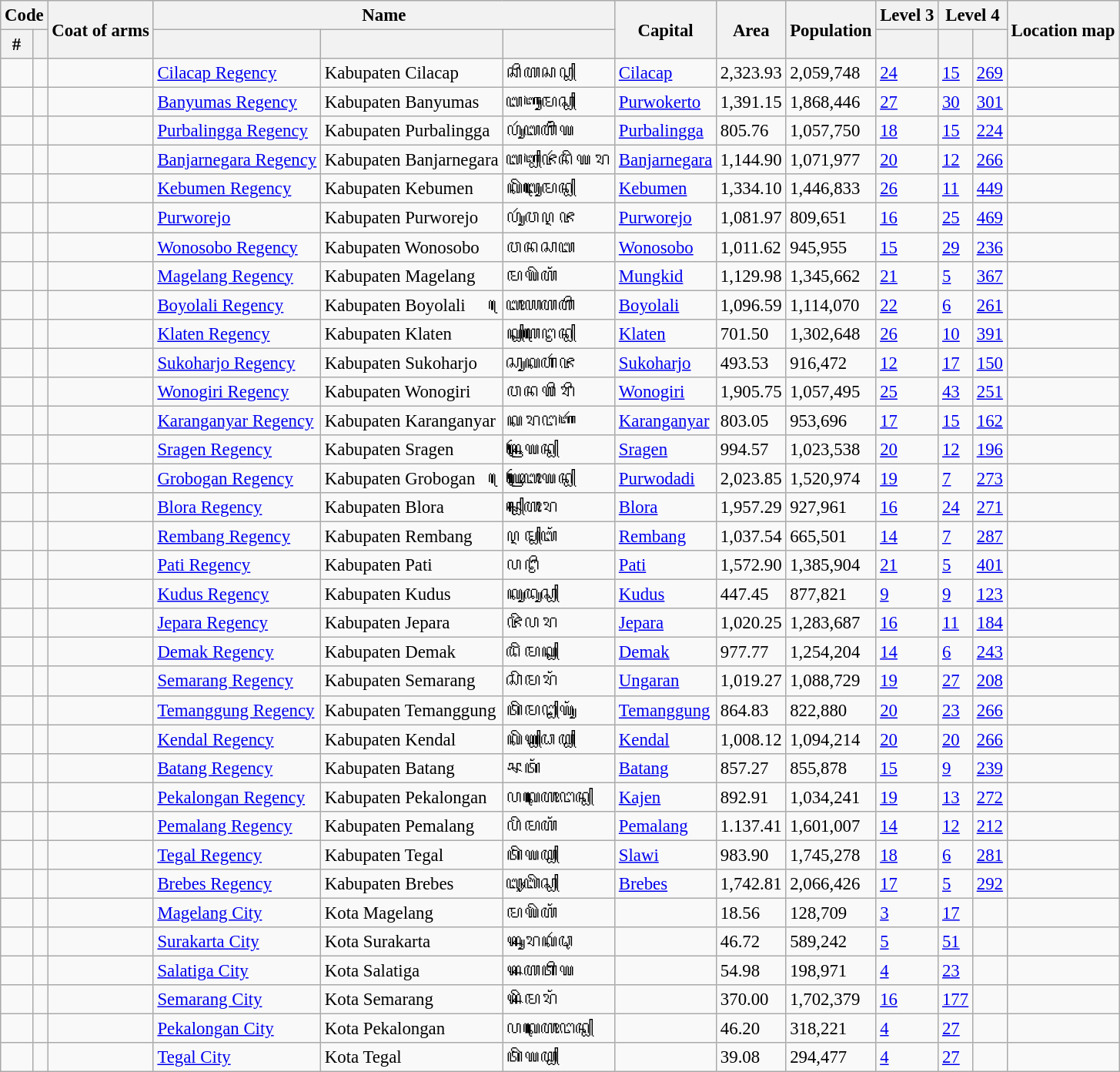<table class="wikitable sortable col1center col2center col8right col9right col10right col11right col12right" style="font-size:95%">
<tr>
<th colspan=2>Code</th>
<th rowspan=2>Coat of arms</th>
<th colspan=3>Name</th>
<th rowspan=2>Capital</th>
<th rowspan=2>Area <br></th>
<th rowspan=2>Population <br></th>
<th>Level 3</th>
<th colspan=2>Level 4</th>
<th rowspan=2>Location map</th>
</tr>
<tr>
<th>#<br></th>
<th></th>
<th></th>
<th></th>
<th></th>
<th></th>
<th></th>
<th></th>
</tr>
<tr>
<td></td>
<td></td>
<td></td>
<td><a href='#'>Cilacap Regency</a></td>
<td>Kabupaten Cilacap</td>
<td>ꦕꦶꦭꦕꦥ꧀</td>
<td><a href='#'>Cilacap</a></td>
<td>2,323.93</td>
<td>2,059,748</td>
<td><a href='#'>24</a></td>
<td><a href='#'>15</a></td>
<td><a href='#'>269</a></td>
<td></td>
</tr>
<tr>
<td></td>
<td></td>
<td></td>
<td><a href='#'>Banyumas Regency</a></td>
<td>Kabupaten Banyumas</td>
<td>ꦧꦚꦸꦩꦱ꧀</td>
<td><a href='#'>Purwokerto</a></td>
<td>1,391.15</td>
<td>1,868,446</td>
<td><a href='#'>27</a></td>
<td><a href='#'>30</a></td>
<td><a href='#'>301</a></td>
<td></td>
</tr>
<tr>
<td></td>
<td></td>
<td></td>
<td><a href='#'>Purbalingga Regency</a></td>
<td>Kabupaten Purbalingga</td>
<td>ꦥꦸꦂꦧꦭꦶꦁꦒ</td>
<td><a href='#'>Purbalingga</a></td>
<td>805.76</td>
<td>1,057,750</td>
<td><a href='#'>18</a></td>
<td><a href='#'>15</a></td>
<td><a href='#'>224</a></td>
<td></td>
</tr>
<tr>
<td></td>
<td></td>
<td></td>
<td><a href='#'>Banjarnegara Regency</a></td>
<td>Kabupaten Banjarnegara</td>
<td>ꦧꦚ꧀ꦗꦂꦤꦼꦒꦫ</td>
<td><a href='#'>Banjarnegara</a></td>
<td>1,144.90</td>
<td>1,071,977</td>
<td><a href='#'>20</a></td>
<td><a href='#'>12</a></td>
<td><a href='#'>266</a></td>
<td></td>
</tr>
<tr>
<td></td>
<td></td>
<td></td>
<td><a href='#'>Kebumen Regency</a></td>
<td>Kabupaten Kebumen</td>
<td>ꦏꦼꦧꦸꦩꦺꦤ꧀</td>
<td><a href='#'>Kebumen</a></td>
<td>1,334.10</td>
<td>1,446,833</td>
<td><a href='#'>26</a></td>
<td><a href='#'>11</a></td>
<td><a href='#'>449</a></td>
<td></td>
</tr>
<tr>
<td></td>
<td></td>
<td></td>
<td><a href='#'>Purworejo</a></td>
<td>Kabupaten Purworejo</td>
<td>ꦥꦸꦂꦮꦉꦗ</td>
<td><a href='#'>Purworejo</a></td>
<td>1,081.97</td>
<td>809,651</td>
<td><a href='#'>16</a></td>
<td><a href='#'>25</a></td>
<td><a href='#'>469</a></td>
<td></td>
</tr>
<tr>
<td></td>
<td></td>
<td></td>
<td><a href='#'>Wonosobo Regency</a></td>
<td>Kabupaten Wonosobo</td>
<td>ꦮꦤꦱꦧ</td>
<td><a href='#'>Wonosobo</a></td>
<td>1,011.62</td>
<td>945,955</td>
<td><a href='#'>15</a></td>
<td><a href='#'>29</a></td>
<td><a href='#'>236</a></td>
<td></td>
</tr>
<tr>
<td></td>
<td></td>
<td></td>
<td><a href='#'>Magelang Regency</a></td>
<td>Kabupaten Magelang</td>
<td>ꦩꦒꦼꦭꦁ</td>
<td><a href='#'>Mungkid</a></td>
<td>1,129.98</td>
<td>1,345,662</td>
<td><a href='#'>21</a></td>
<td><a href='#'>5</a></td>
<td><a href='#'>367</a></td>
<td></td>
</tr>
<tr>
<td></td>
<td></td>
<td></td>
<td><a href='#'>Boyolali Regency</a></td>
<td>Kabupaten Boyolali</td>
<td>ꦧꦺꦴꦪꦭꦭꦶ</td>
<td><a href='#'>Boyolali</a></td>
<td>1,096.59</td>
<td>1,114,070</td>
<td><a href='#'>22</a></td>
<td><a href='#'>6</a></td>
<td><a href='#'>261</a></td>
<td></td>
</tr>
<tr>
<td></td>
<td></td>
<td></td>
<td><a href='#'>Klaten Regency</a></td>
<td>Kabupaten Klaten</td>
<td>ꦏ꧀ꦭꦛꦺꦤ꧀</td>
<td><a href='#'>Klaten</a></td>
<td>701.50</td>
<td>1,302,648</td>
<td><a href='#'>26</a></td>
<td><a href='#'>10</a></td>
<td><a href='#'>391</a></td>
<td></td>
</tr>
<tr>
<td></td>
<td></td>
<td></td>
<td><a href='#'>Sukoharjo Regency</a></td>
<td>Kabupaten Sukoharjo</td>
<td>ꦱꦸꦏꦲꦂꦗ</td>
<td><a href='#'>Sukoharjo</a></td>
<td>493.53</td>
<td>916,472</td>
<td><a href='#'>12</a></td>
<td><a href='#'>17</a></td>
<td><a href='#'>150</a></td>
<td></td>
</tr>
<tr>
<td></td>
<td></td>
<td></td>
<td><a href='#'>Wonogiri Regency</a></td>
<td>Kabupaten Wonogiri</td>
<td>ꦮꦤꦒꦶꦫꦶ</td>
<td><a href='#'>Wonogiri</a></td>
<td>1,905.75</td>
<td>1,057,495</td>
<td><a href='#'>25</a></td>
<td><a href='#'>43</a></td>
<td><a href='#'>251</a></td>
<td></td>
</tr>
<tr>
<td></td>
<td></td>
<td></td>
<td><a href='#'>Karanganyar Regency</a></td>
<td>Kabupaten Karanganyar</td>
<td>ꦏꦫꦔꦚꦂ</td>
<td><a href='#'>Karanganyar</a></td>
<td>803.05</td>
<td>953,696</td>
<td><a href='#'>17</a></td>
<td><a href='#'>15</a></td>
<td><a href='#'>162</a></td>
<td></td>
</tr>
<tr>
<td></td>
<td></td>
<td></td>
<td><a href='#'>Sragen Regency</a></td>
<td>Kabupaten Sragen</td>
<td>ꦯꦿꦒꦺꦤ꧀</td>
<td><a href='#'>Sragen</a></td>
<td>994.57</td>
<td>1,023,538</td>
<td><a href='#'>20</a></td>
<td><a href='#'>12</a></td>
<td><a href='#'>196</a></td>
<td></td>
</tr>
<tr>
<td></td>
<td></td>
<td></td>
<td><a href='#'>Grobogan Regency</a></td>
<td>Kabupaten Grobogan</td>
<td>ꦒꦿꦺꦴꦧꦺꦴꦒꦤ꧀</td>
<td><a href='#'>Purwodadi</a></td>
<td>2,023.85</td>
<td>1,520,974</td>
<td><a href='#'>19</a></td>
<td><a href='#'>7</a></td>
<td><a href='#'>273</a></td>
<td></td>
</tr>
<tr>
<td></td>
<td></td>
<td></td>
<td><a href='#'>Blora Regency</a></td>
<td>Kabupaten Blora</td>
<td>ꦨ꧀ꦭꦺꦴꦫ</td>
<td><a href='#'>Blora</a></td>
<td>1,957.29</td>
<td>927,961</td>
<td><a href='#'>16</a></td>
<td><a href='#'>24</a></td>
<td><a href='#'>271</a></td>
<td></td>
</tr>
<tr>
<td></td>
<td></td>
<td></td>
<td><a href='#'>Rembang Regency</a></td>
<td>Kabupaten Rembang</td>
<td>ꦉꦩ꧀ꦧꦁ</td>
<td><a href='#'>Rembang</a></td>
<td>1,037.54</td>
<td>665,501</td>
<td><a href='#'>14</a></td>
<td><a href='#'>7</a></td>
<td><a href='#'>287</a></td>
<td></td>
</tr>
<tr>
<td></td>
<td></td>
<td></td>
<td><a href='#'>Pati Regency</a></td>
<td>Kabupaten Pati</td>
<td>ꦥꦛꦶ</td>
<td><a href='#'>Pati</a></td>
<td>1,572.90</td>
<td>1,385,904</td>
<td><a href='#'>21</a></td>
<td><a href='#'>5</a></td>
<td><a href='#'>401</a></td>
<td></td>
</tr>
<tr>
<td></td>
<td></td>
<td></td>
<td><a href='#'>Kudus Regency</a></td>
<td>Kabupaten Kudus</td>
<td>ꦏꦸꦢꦸꦱ꧀</td>
<td><a href='#'>Kudus</a></td>
<td>447.45</td>
<td>877,821</td>
<td><a href='#'>9</a></td>
<td><a href='#'>9</a></td>
<td><a href='#'>123</a></td>
<td></td>
</tr>
<tr>
<td></td>
<td></td>
<td></td>
<td><a href='#'>Jepara Regency</a></td>
<td>Kabupaten Jepara</td>
<td>ꦗꦼꦥꦫ</td>
<td><a href='#'>Jepara</a></td>
<td>1,020.25</td>
<td>1,283,687</td>
<td><a href='#'>16</a></td>
<td><a href='#'>11</a></td>
<td><a href='#'>184</a></td>
<td></td>
</tr>
<tr>
<td></td>
<td></td>
<td></td>
<td><a href='#'>Demak Regency</a></td>
<td>Kabupaten Demak</td>
<td>ꦢꦼꦩꦏ꧀</td>
<td><a href='#'>Demak</a></td>
<td>977.77</td>
<td>1,254,204</td>
<td><a href='#'>14</a></td>
<td><a href='#'>6</a></td>
<td><a href='#'>243</a></td>
<td></td>
</tr>
<tr>
<td></td>
<td></td>
<td></td>
<td><a href='#'>Semarang Regency</a></td>
<td>Kabupaten Semarang</td>
<td>ꦱꦼꦩꦫꦁ</td>
<td><a href='#'>Ungaran</a></td>
<td>1,019.27</td>
<td>1,088,729</td>
<td><a href='#'>19</a></td>
<td><a href='#'>27</a></td>
<td><a href='#'>208</a></td>
<td></td>
</tr>
<tr>
<td></td>
<td></td>
<td></td>
<td><a href='#'>Temanggung Regency</a></td>
<td>Kabupaten Temanggung</td>
<td>ꦠꦼꦩꦔ꧀ꦒꦸꦁ</td>
<td><a href='#'>Temanggung</a></td>
<td>864.83</td>
<td>822,880</td>
<td><a href='#'>20</a></td>
<td><a href='#'>23</a></td>
<td><a href='#'>266</a></td>
<td></td>
</tr>
<tr>
<td></td>
<td></td>
<td></td>
<td><a href='#'>Kendal Regency</a></td>
<td>Kabupaten Kendal</td>
<td>ꦏꦼꦟ꧀ꦝꦭ꧀</td>
<td><a href='#'>Kendal</a></td>
<td>1,008.12</td>
<td>1,094,214</td>
<td><a href='#'>20</a></td>
<td><a href='#'>20</a></td>
<td><a href='#'>266</a></td>
<td></td>
</tr>
<tr>
<td></td>
<td></td>
<td></td>
<td><a href='#'>Batang Regency</a></td>
<td>Kabupaten Batang</td>
<td>ꦨꦠꦁ</td>
<td><a href='#'>Batang</a></td>
<td>857.27</td>
<td>855,878</td>
<td><a href='#'>15</a></td>
<td><a href='#'>9</a></td>
<td><a href='#'>239</a></td>
<td></td>
</tr>
<tr>
<td></td>
<td></td>
<td></td>
<td><a href='#'>Pekalongan Regency</a></td>
<td>Kabupaten Pekalongan</td>
<td>ꦥꦏꦭꦺꦴꦔꦤ꧀</td>
<td><a href='#'>Kajen</a></td>
<td>892.91</td>
<td>1,034,241</td>
<td><a href='#'>19</a></td>
<td><a href='#'>13</a></td>
<td><a href='#'>272</a></td>
<td></td>
</tr>
<tr>
<td></td>
<td></td>
<td></td>
<td><a href='#'>Pemalang Regency</a></td>
<td>Kabupaten Pemalang</td>
<td>ꦥꦼꦩꦭꦁ</td>
<td><a href='#'>Pemalang</a></td>
<td>1.137.41</td>
<td>1,601,007</td>
<td><a href='#'>14</a></td>
<td><a href='#'>12</a></td>
<td><a href='#'>212</a></td>
<td></td>
</tr>
<tr>
<td></td>
<td></td>
<td></td>
<td><a href='#'>Tegal Regency</a></td>
<td>Kabupaten Tegal</td>
<td>ꦠꦼꦒꦭ꧀</td>
<td><a href='#'>Slawi</a></td>
<td>983.90</td>
<td>1,745,278</td>
<td><a href='#'>18</a></td>
<td><a href='#'>6</a></td>
<td><a href='#'>281</a></td>
<td></td>
</tr>
<tr>
<td></td>
<td></td>
<td></td>
<td><a href='#'>Brebes Regency</a></td>
<td>Kabupaten Brebes</td>
<td>ꦧꦽꦧꦼꦱ꧀</td>
<td><a href='#'>Brebes</a></td>
<td>1,742.81</td>
<td>2,066,426</td>
<td><a href='#'>17</a></td>
<td><a href='#'>5</a></td>
<td><a href='#'>292</a></td>
<td></td>
</tr>
<tr>
<td></td>
<td></td>
<td></td>
<td><a href='#'>Magelang City</a></td>
<td>Kota Magelang</td>
<td>ꦩꦒꦼꦭꦁ</td>
<td></td>
<td>18.56</td>
<td>128,709</td>
<td><a href='#'>3</a></td>
<td><a href='#'>17</a></td>
<td></td>
<td></td>
</tr>
<tr>
<td></td>
<td></td>
<td></td>
<td><a href='#'>Surakarta City</a></td>
<td>Kota Surakarta</td>
<td>ꦯꦸꦫꦏꦂꦡ</td>
<td></td>
<td>46.72</td>
<td>589,242</td>
<td><a href='#'>5</a></td>
<td><a href='#'>51</a></td>
<td></td>
<td></td>
</tr>
<tr>
<td></td>
<td></td>
<td></td>
<td><a href='#'>Salatiga City</a></td>
<td>Kota Salatiga</td>
<td>ꦯꦭꦠꦶꦒ</td>
<td></td>
<td>54.98</td>
<td>198,971</td>
<td><a href='#'>4</a></td>
<td><a href='#'>23</a></td>
<td></td>
<td></td>
</tr>
<tr>
<td></td>
<td></td>
<td></td>
<td><a href='#'>Semarang City</a></td>
<td>Kota Semarang</td>
<td>ꦯꦼꦩꦫꦁ</td>
<td></td>
<td>370.00</td>
<td>1,702,379</td>
<td><a href='#'>16</a></td>
<td><a href='#'>177</a></td>
<td></td>
<td></td>
</tr>
<tr>
<td></td>
<td></td>
<td></td>
<td><a href='#'>Pekalongan City</a></td>
<td>Kota Pekalongan</td>
<td>ꦥꦏꦭꦺꦴꦔꦤ꧀</td>
<td></td>
<td>46.20</td>
<td>318,221</td>
<td><a href='#'>4</a></td>
<td><a href='#'>27</a></td>
<td></td>
<td></td>
</tr>
<tr>
<td></td>
<td></td>
<td></td>
<td><a href='#'>Tegal City</a></td>
<td>Kota Tegal</td>
<td>ꦠꦼꦒꦭ꧀</td>
<td></td>
<td>39.08</td>
<td>294,477</td>
<td><a href='#'>4</a></td>
<td><a href='#'>27</a></td>
<td></td>
<td></td>
</tr>
</table>
